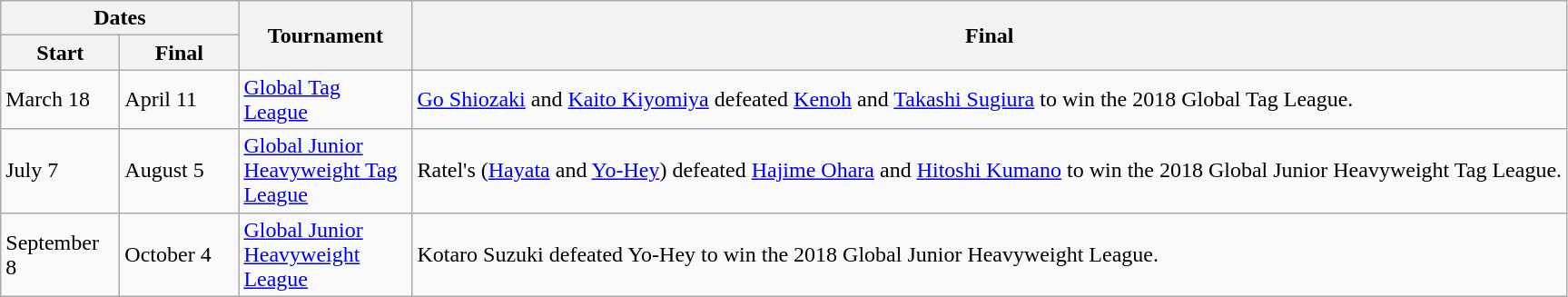<table class="wikitable">
<tr>
<th colspan=2>Dates</th>
<th rowspan=2 scope="col" style="width: 120px;">Tournament</th>
<th rowspan=2>Final</th>
</tr>
<tr>
<th scope="col" style="width: 80px;">Start</th>
<th scope="col" style="width: 80px;">Final</th>
</tr>
<tr>
<td>March 18</td>
<td>April 11</td>
<td><a href='#'>Global Tag League</a></td>
<td><a href='#'>Go Shiozaki</a> and <a href='#'>Kaito Kiyomiya</a> defeated <a href='#'>Kenoh</a> and <a href='#'>Takashi Sugiura</a> to win the 2018 Global Tag League.</td>
</tr>
<tr>
<td>July 7</td>
<td>August 5</td>
<td><a href='#'>Global Junior Heavyweight Tag League</a></td>
<td>Ratel's (<a href='#'>Hayata</a> and <a href='#'>Yo-Hey</a>) defeated <a href='#'>Hajime Ohara</a> and <a href='#'>Hitoshi Kumano</a> to win the 2018 Global Junior Heavyweight Tag League.</td>
</tr>
<tr>
<td>September 8</td>
<td>October 4</td>
<td><a href='#'>Global Junior Heavyweight League</a></td>
<td>Kotaro Suzuki	 defeated Yo-Hey to win the 2018 Global Junior Heavyweight League.</td>
</tr>
</table>
